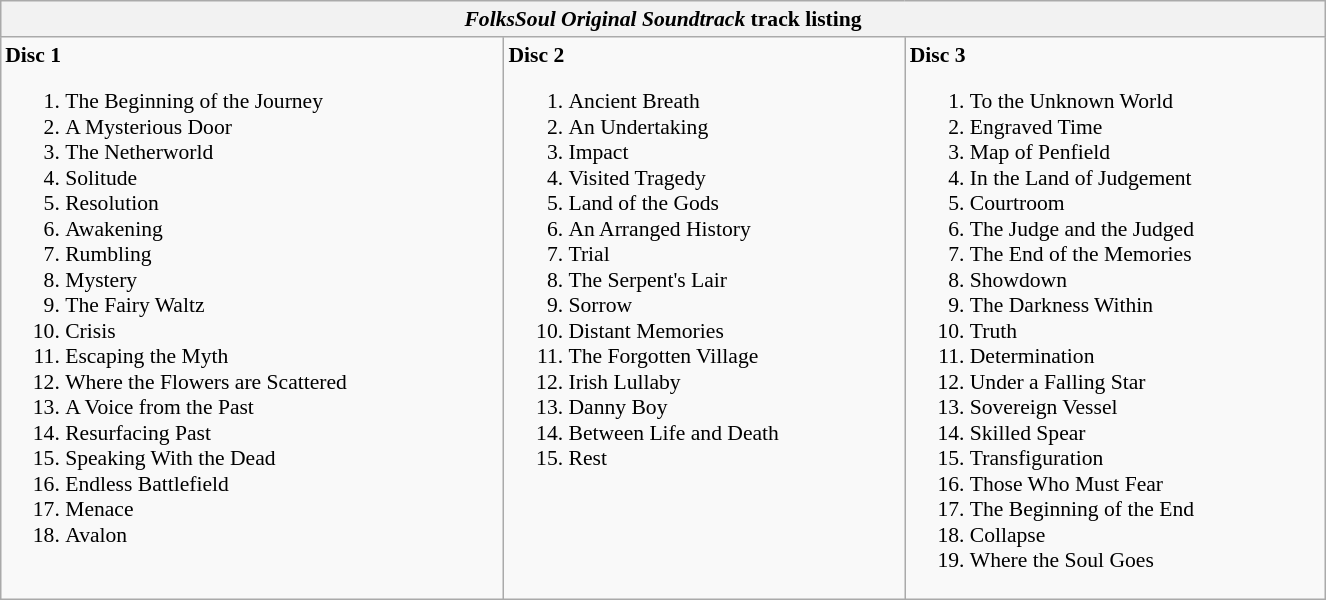<table class="wikitable" style="clear:none; font-size:90%; padding:0 auto; width:70%; margin:auto">
<tr>
<th colspan="3"><em>FolksSoul Original Soundtrack</em> track listing</th>
</tr>
<tr>
<td valign="top"><strong>Disc 1</strong><br><ol><li>The Beginning of the Journey</li><li>A Mysterious Door</li><li>The Netherworld</li><li>Solitude</li><li>Resolution</li><li>Awakening</li><li>Rumbling</li><li>Mystery</li><li>The Fairy Waltz</li><li>Crisis</li><li>Escaping the Myth</li><li>Where the Flowers are Scattered</li><li>A Voice from the Past</li><li>Resurfacing Past</li><li>Speaking With the Dead</li><li>Endless Battlefield</li><li>Menace</li><li>Avalon</li></ol></td>
<td valign="top"><strong>Disc 2</strong><br><ol><li>Ancient Breath</li><li>An Undertaking</li><li>Impact</li><li>Visited Tragedy</li><li>Land of the Gods</li><li>An Arranged History</li><li>Trial</li><li>The Serpent's Lair</li><li>Sorrow</li><li>Distant Memories</li><li>The Forgotten Village</li><li>Irish Lullaby</li><li>Danny Boy</li><li>Between Life and Death</li><li>Rest</li></ol></td>
<td valign="top"><strong>Disc 3</strong><br><ol><li>To the Unknown World</li><li>Engraved Time</li><li>Map of Penfield</li><li>In the Land of Judgement</li><li>Courtroom</li><li>The Judge and the Judged</li><li>The End of the Memories</li><li>Showdown</li><li>The Darkness Within</li><li>Truth</li><li>Determination</li><li>Under a Falling Star</li><li>Sovereign Vessel</li><li>Skilled Spear</li><li>Transfiguration</li><li>Those Who Must Fear</li><li>The Beginning of the End</li><li>Collapse</li><li>Where the Soul Goes</li></ol></td>
</tr>
</table>
